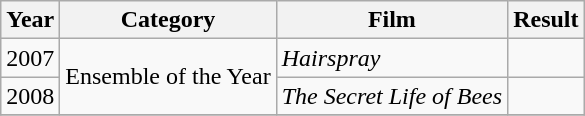<table class="wikitable">
<tr>
<th>Year</th>
<th>Category</th>
<th>Film</th>
<th>Result</th>
</tr>
<tr>
<td>2007</td>
<td rowspan=2>Ensemble of the Year</td>
<td><em>Hairspray</em></td>
<td></td>
</tr>
<tr>
<td>2008</td>
<td><em>The Secret Life of Bees</em></td>
<td></td>
</tr>
<tr>
</tr>
</table>
